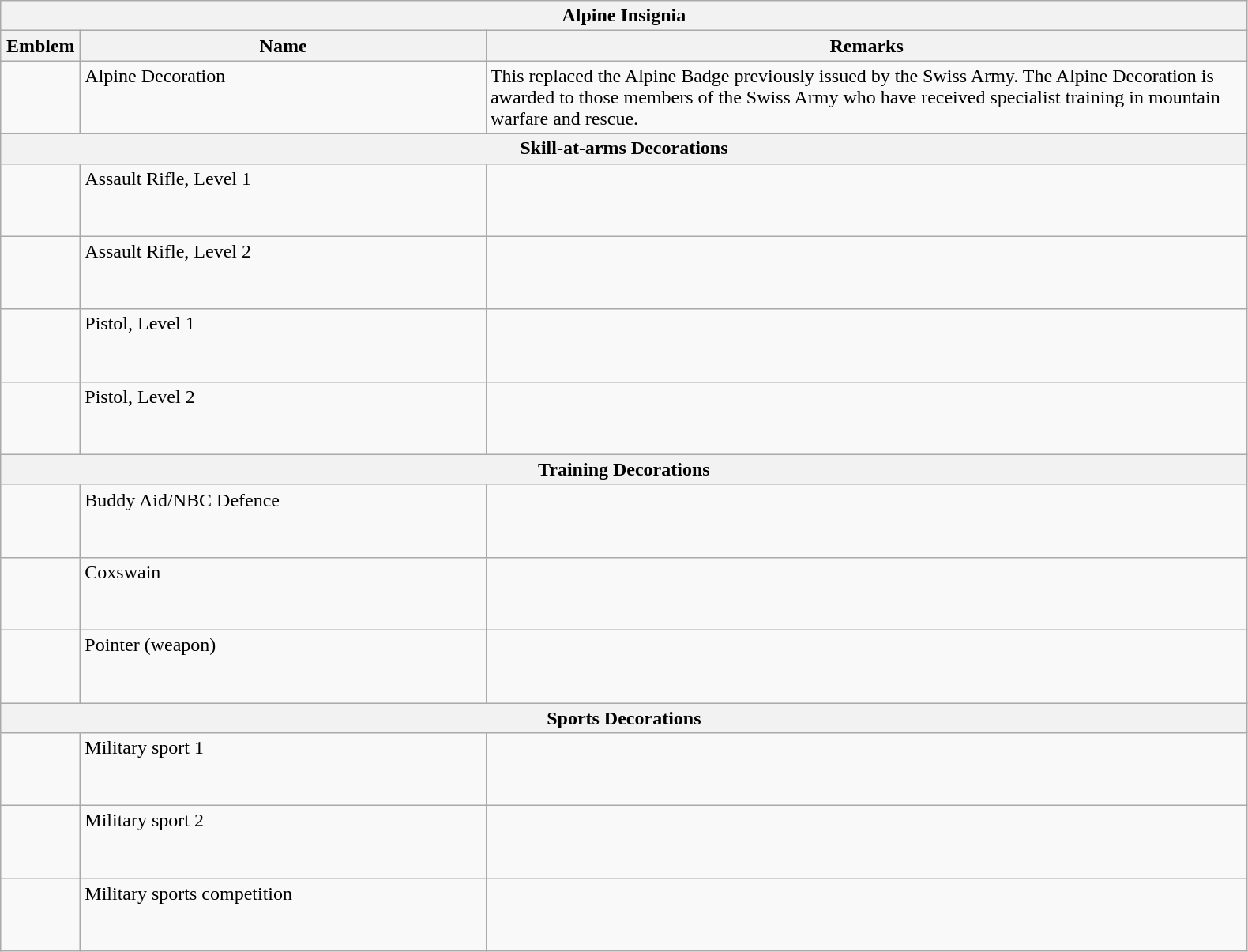<table class="wikitable">
<tr>
<th colspan=3>Alpine Insignia</th>
</tr>
<tr>
<th style="width:60px;">Emblem</th>
<th style="width:335px;">Name</th>
<th style="width:635px;">Remarks</th>
</tr>
<tr>
<td></td>
<td>Alpine Decoration<br><br><br></td>
<td>This replaced the Alpine Badge previously issued by the Swiss Army. The Alpine Decoration is awarded to those members of the Swiss Army who have received specialist training in mountain warfare and rescue.</td>
</tr>
<tr>
<th colspan=3>Skill-at-arms Decorations</th>
</tr>
<tr>
<td></td>
<td>Assault Rifle, Level 1<br><br><br></td>
<td></td>
</tr>
<tr>
<td></td>
<td>Assault Rifle, Level 2<br><br><br></td>
<td></td>
</tr>
<tr>
<td></td>
<td>Pistol, Level 1<br><br><br></td>
<td></td>
</tr>
<tr>
<td></td>
<td>Pistol, Level 2<br><br><br></td>
<td></td>
</tr>
<tr>
<th colspan=3>Training Decorations</th>
</tr>
<tr>
<td></td>
<td>Buddy Aid/NBC Defence<br><br><br></td>
<td></td>
</tr>
<tr>
<td></td>
<td>Coxswain<br><br><br></td>
<td></td>
</tr>
<tr>
<td></td>
<td>Pointer (weapon)<br><br><br></td>
<td></td>
</tr>
<tr>
<th colspan=3>Sports Decorations</th>
</tr>
<tr>
<td></td>
<td>Military sport 1<br><br><br></td>
<td></td>
</tr>
<tr>
<td></td>
<td>Military sport 2<br><br><br></td>
<td></td>
</tr>
<tr>
<td></td>
<td>Military sports competition <br><br><br></td>
<td></td>
</tr>
</table>
